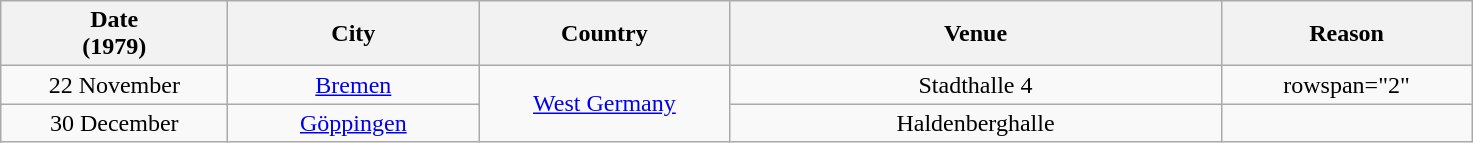<table class="wikitable plainrowheaders" style="text-align:center;">
<tr>
<th scope="col" style="width:9em;">Date<br>(1979)</th>
<th scope="col" style="width:10em;">City</th>
<th scope="col" style="width:10em;">Country</th>
<th scope="col" style="width:20em;">Venue</th>
<th scope="col" style="width:10em;">Reason</th>
</tr>
<tr>
<td>22 November</td>
<td><a href='#'>Bremen</a></td>
<td rowspan="2"><a href='#'>West Germany</a></td>
<td>Stadthalle 4</td>
<td>rowspan="2" </td>
</tr>
<tr>
<td>30 December</td>
<td><a href='#'>Göppingen</a></td>
<td>Haldenberghalle</td>
</tr>
</table>
